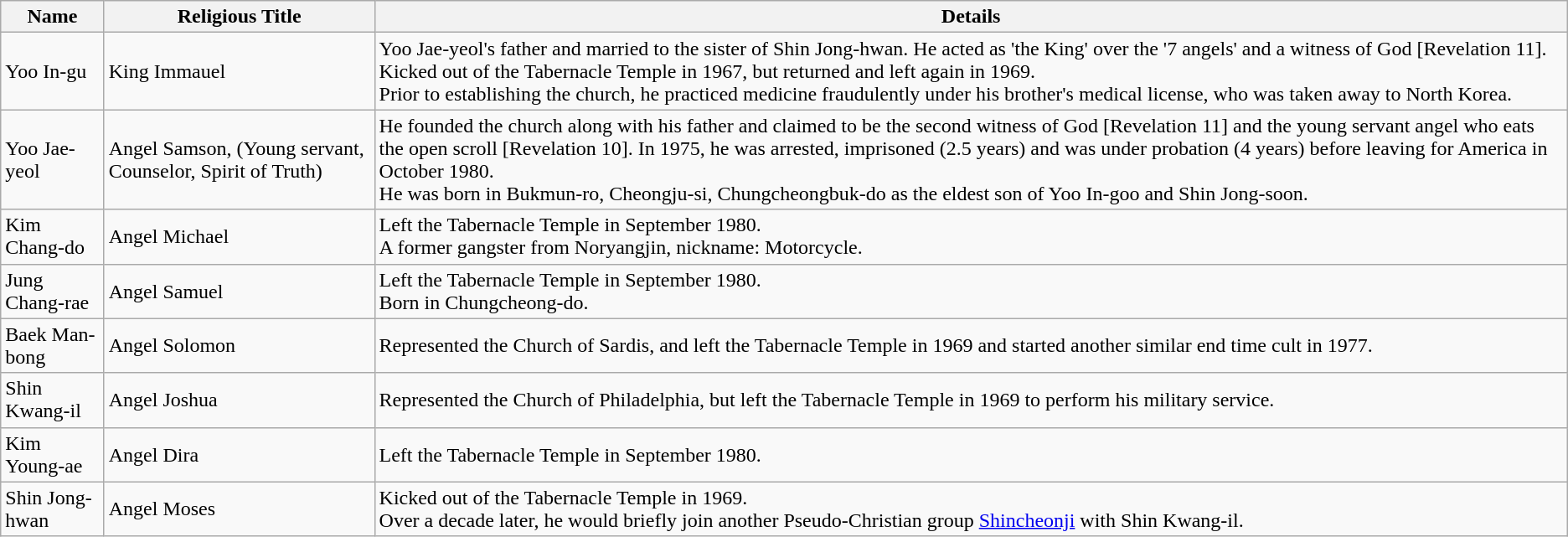<table class="wikitable">
<tr>
<th>Name</th>
<th>Religious Title</th>
<th>Details</th>
</tr>
<tr>
<td>Yoo In-gu</td>
<td>King Immauel</td>
<td>Yoo Jae-yeol's father and married to the sister of Shin Jong-hwan. He acted as 'the King' over the '7 angels' and a witness of God [Revelation 11]. Kicked out of the Tabernacle Temple in 1967, but returned and left again in 1969.<br>Prior to establishing the church, he practiced medicine fraudulently under his brother's medical license, who was taken away to North Korea.</td>
</tr>
<tr>
<td>Yoo Jae-yeol</td>
<td>Angel Samson, (Young servant, Counselor, Spirit of Truth)</td>
<td>He founded the church along with his father and claimed to be the second witness of God [Revelation 11] and the young servant angel who eats the open scroll [Revelation 10]. In 1975, he was arrested, imprisoned (2.5 years) and was under probation (4 years) before leaving for America in October 1980.<br>He was born in Bukmun-ro, Cheongju-si, Chungcheongbuk-do as the eldest son of Yoo In-goo and Shin Jong-soon.</td>
</tr>
<tr>
<td>Kim Chang-do</td>
<td>Angel Michael</td>
<td>Left the Tabernacle Temple in September 1980.<br>A former gangster from Noryangjin, nickname: Motorcycle.</td>
</tr>
<tr>
<td>Jung Chang-rae</td>
<td>Angel Samuel</td>
<td>Left the Tabernacle Temple in September 1980.<br>Born in Chungcheong-do.</td>
</tr>
<tr>
<td>Baek Man-bong</td>
<td>Angel Solomon</td>
<td>Represented the Church of Sardis, and left the Tabernacle Temple in 1969 and started another similar end time cult in 1977.</td>
</tr>
<tr>
<td>Shin Kwang-il</td>
<td>Angel Joshua</td>
<td>Represented the Church of Philadelphia, but left the Tabernacle Temple in 1969 to perform his military service.</td>
</tr>
<tr>
<td>Kim Young-ae</td>
<td>Angel Dira</td>
<td>Left the Tabernacle Temple in September 1980.</td>
</tr>
<tr>
<td>Shin Jong-hwan</td>
<td>Angel Moses</td>
<td>Kicked out of the Tabernacle Temple in 1969.<br>Over a decade later, he would briefly join another Pseudo-Christian group <a href='#'>Shincheonji</a> with Shin Kwang-il.</td>
</tr>
</table>
